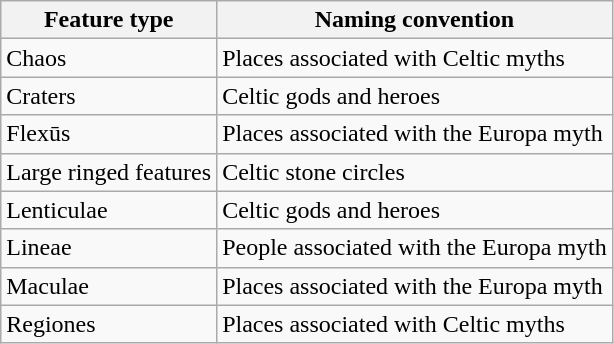<table class="wikitable">
<tr>
<th>Feature type</th>
<th>Naming convention</th>
</tr>
<tr>
<td>Chaos</td>
<td>Places associated with Celtic myths</td>
</tr>
<tr>
<td>Craters</td>
<td>Celtic gods and heroes</td>
</tr>
<tr>
<td>Flexūs</td>
<td>Places associated with the Europa myth</td>
</tr>
<tr>
<td>Large ringed features</td>
<td>Celtic stone circles</td>
</tr>
<tr>
<td>Lenticulae</td>
<td>Celtic gods and heroes</td>
</tr>
<tr>
<td>Lineae</td>
<td>People associated with the Europa myth</td>
</tr>
<tr>
<td>Maculae</td>
<td>Places associated with the Europa myth</td>
</tr>
<tr>
<td>Regiones</td>
<td>Places associated with Celtic myths</td>
</tr>
</table>
